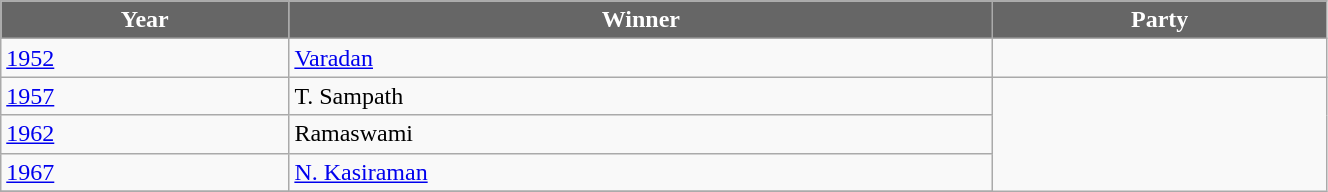<table class="wikitable sortable" width="70%">
<tr>
<th style="background-color:#666666; color:white">Year</th>
<th style="background-color:#666666; color:white">Winner</th>
<th style="background-color:#666666; color:white" colspan="2">Party</th>
</tr>
<tr>
<td><a href='#'>1952</a></td>
<td><a href='#'>Varadan</a></td>
<td></td>
</tr>
<tr>
<td><a href='#'>1957</a></td>
<td>T. Sampath</td>
</tr>
<tr>
<td><a href='#'>1962</a></td>
<td>Ramaswami</td>
</tr>
<tr>
<td><a href='#'>1967</a></td>
<td><a href='#'>N. Kasiraman</a></td>
</tr>
<tr>
</tr>
</table>
